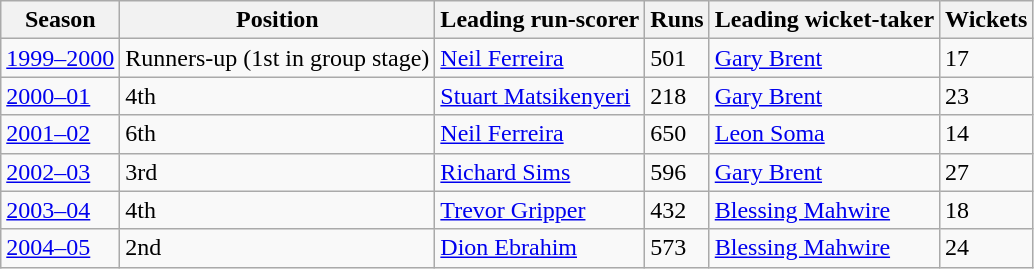<table class="wikitable sortable">
<tr>
<th>Season</th>
<th>Position</th>
<th>Leading run-scorer</th>
<th>Runs</th>
<th>Leading wicket-taker</th>
<th>Wickets</th>
</tr>
<tr>
<td><a href='#'>1999–2000</a></td>
<td>Runners-up (1st in group stage)</td>
<td><a href='#'>Neil Ferreira</a></td>
<td>501</td>
<td><a href='#'>Gary Brent</a></td>
<td>17</td>
</tr>
<tr>
<td><a href='#'>2000–01</a></td>
<td>4th</td>
<td><a href='#'>Stuart Matsikenyeri</a></td>
<td>218</td>
<td><a href='#'>Gary Brent</a></td>
<td>23</td>
</tr>
<tr>
<td><a href='#'>2001–02</a></td>
<td>6th</td>
<td><a href='#'>Neil Ferreira</a></td>
<td>650</td>
<td><a href='#'>Leon Soma</a></td>
<td>14</td>
</tr>
<tr>
<td><a href='#'>2002–03</a></td>
<td>3rd</td>
<td><a href='#'>Richard Sims</a></td>
<td>596</td>
<td><a href='#'>Gary Brent</a></td>
<td>27</td>
</tr>
<tr>
<td><a href='#'>2003–04</a></td>
<td>4th</td>
<td><a href='#'>Trevor Gripper</a></td>
<td>432</td>
<td><a href='#'>Blessing Mahwire</a></td>
<td>18</td>
</tr>
<tr>
<td><a href='#'>2004–05</a></td>
<td>2nd</td>
<td><a href='#'>Dion Ebrahim</a></td>
<td>573</td>
<td><a href='#'>Blessing Mahwire</a></td>
<td>24</td>
</tr>
</table>
